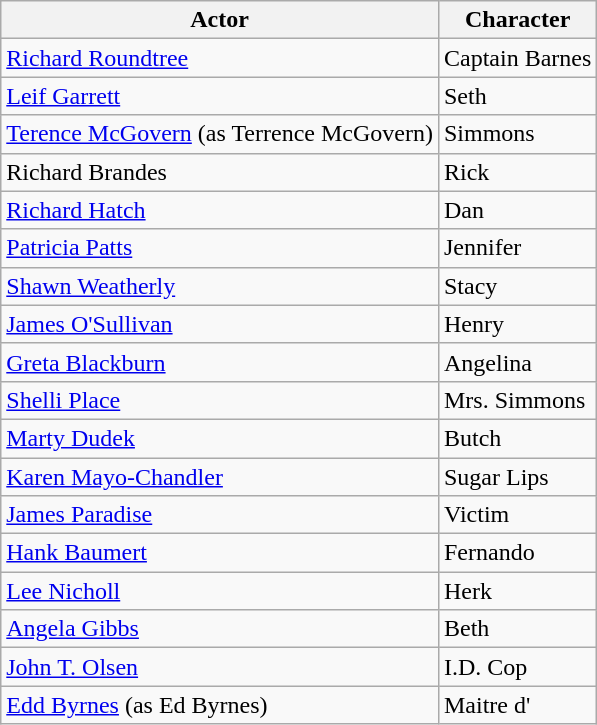<table class="wikitable">
<tr>
<th>Actor</th>
<th>Character</th>
</tr>
<tr>
<td><a href='#'>Richard Roundtree</a></td>
<td>Captain Barnes</td>
</tr>
<tr>
<td><a href='#'>Leif Garrett</a></td>
<td>Seth</td>
</tr>
<tr>
<td><a href='#'>Terence McGovern</a> (as Terrence McGovern)</td>
<td>Simmons</td>
</tr>
<tr>
<td>Richard Brandes</td>
<td>Rick</td>
</tr>
<tr>
<td><a href='#'>Richard Hatch</a></td>
<td>Dan</td>
</tr>
<tr>
<td><a href='#'>Patricia Patts</a></td>
<td>Jennifer</td>
</tr>
<tr>
<td><a href='#'>Shawn Weatherly</a></td>
<td>Stacy</td>
</tr>
<tr>
<td><a href='#'>James O'Sullivan</a></td>
<td>Henry</td>
</tr>
<tr>
<td><a href='#'>Greta Blackburn</a></td>
<td>Angelina</td>
</tr>
<tr>
<td><a href='#'>Shelli Place</a></td>
<td>Mrs. Simmons</td>
</tr>
<tr>
<td><a href='#'>Marty Dudek</a></td>
<td>Butch</td>
</tr>
<tr>
<td><a href='#'>Karen Mayo-Chandler</a></td>
<td>Sugar Lips</td>
</tr>
<tr>
<td><a href='#'>James Paradise</a></td>
<td>Victim</td>
</tr>
<tr>
<td><a href='#'>Hank Baumert</a></td>
<td>Fernando</td>
</tr>
<tr>
<td><a href='#'>Lee Nicholl</a></td>
<td>Herk</td>
</tr>
<tr>
<td><a href='#'>Angela Gibbs</a></td>
<td>Beth</td>
</tr>
<tr>
<td><a href='#'>John T. Olsen</a></td>
<td>I.D. Cop</td>
</tr>
<tr>
<td><a href='#'>Edd Byrnes</a> (as Ed Byrnes)</td>
<td>Maitre d'</td>
</tr>
</table>
